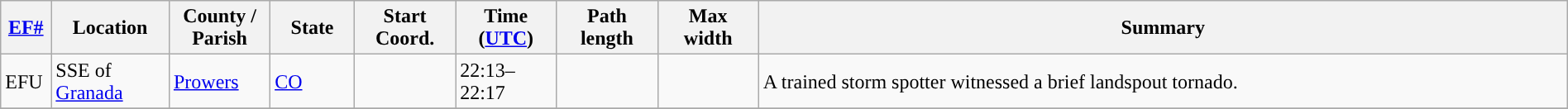<table class="wikitable sortable" style="width:100%;">
<tr>
<th scope="col"  style="width:3%; text-align:center;"><a href='#'>EF#</a></th>
<th scope="col"  style="width:7%; text-align:center;" class="unsortable">Location</th>
<th scope="col"  style="width:6%; text-align:center;" class="unsortable">County / Parish</th>
<th scope="col"  style="width:5%; text-align:center;">State</th>
<th scope="col"  style="width:6%; text-align:center;">Start Coord.</th>
<th scope="col"  style="width:6%; text-align:center;">Time (<a href='#'>UTC</a>)</th>
<th scope="col"  style="width:6%; text-align:center;">Path length</th>
<th scope="col"  style="width:6%; text-align:center;">Max width</th>
<th scope="col" class="unsortable" style="width:48%; text-align:center;">Summary</th>
</tr>
<tr>
<td>EFU</td>
<td>SSE of <a href='#'>Granada</a></td>
<td><a href='#'>Prowers</a></td>
<td><a href='#'>CO</a></td>
<td></td>
<td>22:13–22:17</td>
<td></td>
<td></td>
<td>A trained storm spotter witnessed a brief landspout tornado.</td>
</tr>
<tr>
</tr>
</table>
